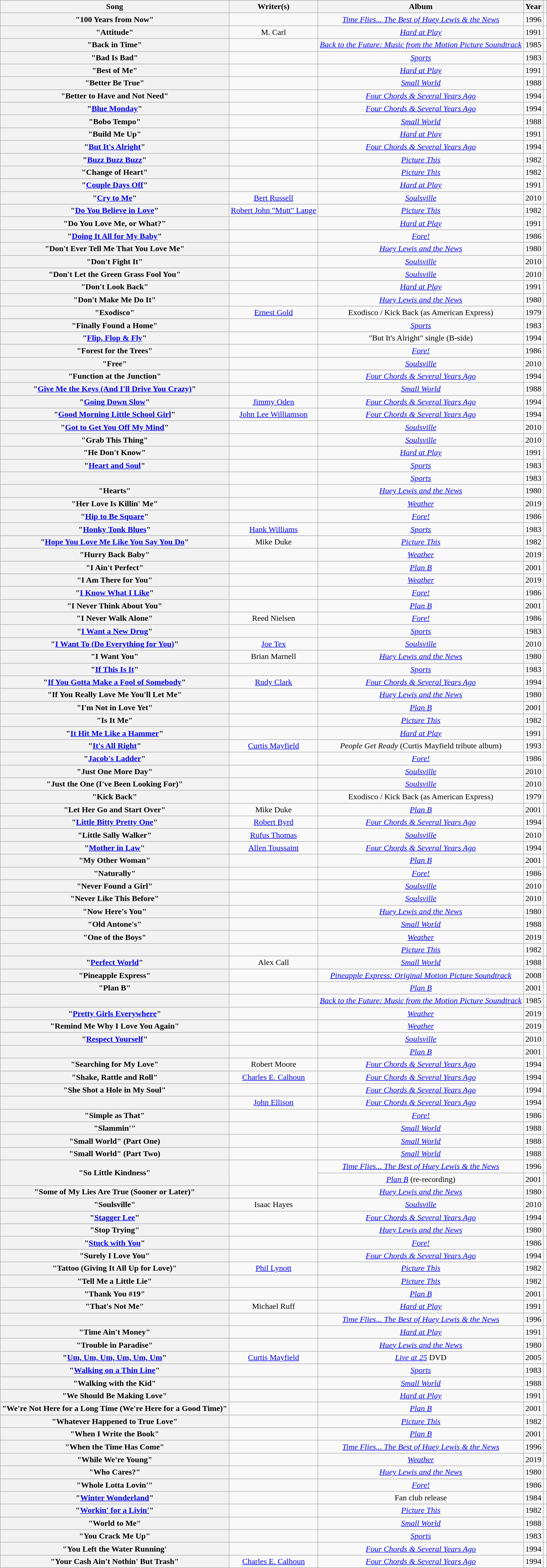<table class="wikitable sortable plainrowheaders" style="text-align:center;">
<tr>
<th scope="col">Song</th>
<th scope="col" class="unsortable">Writer(s)</th>
<th scope="col">Album</th>
<th scope="col">Year</th>
<th scope="col" class="unsortable"></th>
</tr>
<tr>
<th scope=row> "100 Years from Now"</th>
<td></td>
<td><em><a href='#'>Time Flies... The Best of Huey Lewis & the News</a></em></td>
<td>1996</td>
<td></td>
</tr>
<tr>
<th scope=row> "Attitude"</th>
<td>M. Carl</td>
<td><em><a href='#'>Hard at Play</a></em></td>
<td>1991</td>
<td></td>
</tr>
<tr>
<th scope=row> "Back in Time"</th>
<td></td>
<td><em><a href='#'>Back to the Future: Music from the Motion Picture Soundtrack</a></em></td>
<td>1985</td>
<td></td>
</tr>
<tr>
<th scope=row>"Bad Is Bad"</th>
<td></td>
<td><em><a href='#'>Sports</a></em></td>
<td>1983</td>
<td></td>
</tr>
<tr>
<th scope=row>"Best of Me"</th>
<td></td>
<td><em><a href='#'>Hard at Play</a></em></td>
<td>1991</td>
<td></td>
</tr>
<tr>
<th scope=row>"Better Be True"</th>
<td></td>
<td><em><a href='#'>Small World</a></em></td>
<td>1988</td>
<td></td>
</tr>
<tr>
<th scope=row>"Better to Have and Not Need"</th>
<td></td>
<td><em><a href='#'>Four Chords & Several Years Ago</a></em></td>
<td>1994</td>
<td></td>
</tr>
<tr>
<th scope=row>"<a href='#'>Blue Monday</a>"</th>
<td></td>
<td><em><a href='#'>Four Chords & Several Years Ago</a></em></td>
<td>1994</td>
<td></td>
</tr>
<tr>
<th scope=row>"Bobo Tempo"</th>
<td></td>
<td><em><a href='#'>Small World</a></em></td>
<td>1988</td>
<td></td>
</tr>
<tr>
<th scope=row>"Build Me Up"</th>
<td></td>
<td><em><a href='#'>Hard at Play</a></em></td>
<td>1991</td>
<td></td>
</tr>
<tr>
<th scope=row>"<a href='#'>But It's Alright</a>"</th>
<td></td>
<td><em><a href='#'>Four Chords & Several Years Ago</a></em></td>
<td>1994</td>
<td></td>
</tr>
<tr>
<th scope=row>"<a href='#'>Buzz Buzz Buzz</a>"</th>
<td></td>
<td><em><a href='#'>Picture This</a></em></td>
<td>1982</td>
<td></td>
</tr>
<tr>
<th scope=row> "Change of Heart"</th>
<td></td>
<td><em><a href='#'>Picture This</a></em></td>
<td>1982</td>
<td></td>
</tr>
<tr>
<th scope=row>"<a href='#'>Couple Days Off</a>"</th>
<td></td>
<td><em><a href='#'>Hard at Play</a></em></td>
<td>1991</td>
<td></td>
</tr>
<tr>
<th scope=row>"<a href='#'>Cry to Me</a>"</th>
<td><a href='#'>Bert Russell</a></td>
<td><em><a href='#'>Soulsville</a></em></td>
<td>2010</td>
<td></td>
</tr>
<tr>
<th scope=row> "<a href='#'>Do You Believe in Love</a>"</th>
<td><a href='#'>Robert John "Mutt" Lange</a></td>
<td><em><a href='#'>Picture This</a></em></td>
<td>1982</td>
<td></td>
</tr>
<tr>
<th scope=row>"Do You Love Me, or What?"</th>
<td></td>
<td><em><a href='#'>Hard at Play</a></em></td>
<td>1991</td>
<td></td>
</tr>
<tr>
<th scope=row>"<a href='#'>Doing It All for My Baby</a>"</th>
<td></td>
<td><em><a href='#'>Fore!</a></em></td>
<td>1986</td>
<td></td>
</tr>
<tr>
<th scope=row>"Don't Ever Tell Me That You Love Me"</th>
<td></td>
<td><em><a href='#'>Huey Lewis and the News</a></em></td>
<td>1980</td>
<td></td>
</tr>
<tr>
<th scope=row>"Don't Fight It"</th>
<td></td>
<td><em><a href='#'>Soulsville</a></em></td>
<td>2010</td>
<td></td>
</tr>
<tr>
<th scope=row>"Don't Let the Green Grass Fool You"</th>
<td></td>
<td><em><a href='#'>Soulsville</a></em></td>
<td>2010</td>
<td></td>
</tr>
<tr>
<th scope=row>"Don't Look Back"</th>
<td></td>
<td><em><a href='#'>Hard at Play</a></em></td>
<td>1991</td>
<td></td>
</tr>
<tr>
<th scope=row>"Don't Make Me Do It"</th>
<td></td>
<td><em><a href='#'>Huey Lewis and the News</a></em></td>
<td>1980</td>
<td></td>
</tr>
<tr>
<th scope=row> "Exodisco"</th>
<td><a href='#'>Ernest Gold</a></td>
<td>Exodisco / Kick Back (as American Express)</td>
<td>1979</td>
<td></td>
</tr>
<tr>
<th scope=row> "Finally Found a Home"</th>
<td></td>
<td><em><a href='#'>Sports</a></em></td>
<td>1983</td>
<td></td>
</tr>
<tr>
<th scope=row>"<a href='#'>Flip, Flop & Fly</a>"</th>
<td></td>
<td>"But It's Alright" single (B-side)</td>
<td>1994</td>
<td></td>
</tr>
<tr>
<th scope=row>"Forest for the Trees"</th>
<td></td>
<td><em><a href='#'>Fore!</a></em></td>
<td>1986</td>
<td></td>
</tr>
<tr>
<th scope=row>"Free"</th>
<td></td>
<td><em><a href='#'>Soulsville</a></em></td>
<td>2010</td>
<td></td>
</tr>
<tr>
<th scope=row>"Function at the Junction"</th>
<td></td>
<td><em><a href='#'>Four Chords & Several Years Ago</a></em></td>
<td>1994</td>
<td></td>
</tr>
<tr>
<th scope=row> "<a href='#'>Give Me the Keys (And I'll Drive You Crazy)</a>"</th>
<td></td>
<td><em><a href='#'>Small World</a></em></td>
<td>1988</td>
<td></td>
</tr>
<tr>
<th scope=row>"<a href='#'>Going Down Slow</a>"</th>
<td><a href='#'>Jimmy Oden</a></td>
<td><em><a href='#'>Four Chords & Several Years Ago</a></em></td>
<td>1994</td>
<td></td>
</tr>
<tr>
<th scope=row>"<a href='#'>Good Morning Little School Girl</a>"</th>
<td><a href='#'>John Lee Williamson</a></td>
<td><em><a href='#'>Four Chords & Several Years Ago</a></em></td>
<td>1994</td>
<td></td>
</tr>
<tr>
<th scope=row>"<a href='#'>Got to Get You Off My Mind</a>"</th>
<td></td>
<td><em><a href='#'>Soulsville</a></em></td>
<td>2010</td>
<td></td>
</tr>
<tr>
<th scope=row>"Grab This Thing"</th>
<td></td>
<td><em><a href='#'>Soulsville</a></em></td>
<td>2010</td>
<td></td>
</tr>
<tr>
<th scope=row> "He Don't Know"</th>
<td></td>
<td><em><a href='#'>Hard at Play</a></em></td>
<td>1991</td>
<td></td>
</tr>
<tr>
<th scope=row>"<a href='#'>Heart and Soul</a>"</th>
<td></td>
<td><em><a href='#'>Sports</a></em></td>
<td>1983</td>
<td></td>
</tr>
<tr>
<th scope=row></th>
<td></td>
<td><em><a href='#'>Sports</a></em></td>
<td>1983</td>
<td></td>
</tr>
<tr>
<th scope=row>"Hearts"</th>
<td></td>
<td><em><a href='#'>Huey Lewis and the News</a></em></td>
<td>1980</td>
<td></td>
</tr>
<tr>
<th scope=row>"Her Love Is Killin' Me"</th>
<td></td>
<td><em><a href='#'>Weather</a></em></td>
<td>2019</td>
<td></td>
</tr>
<tr>
<th scope=row>"<a href='#'>Hip to Be Square</a>"</th>
<td></td>
<td><em><a href='#'>Fore!</a></em></td>
<td>1986</td>
<td></td>
</tr>
<tr>
<th scope=row>"<a href='#'>Honky Tonk Blues</a>"</th>
<td><a href='#'>Hank Williams</a></td>
<td><em><a href='#'>Sports</a></em></td>
<td>1983</td>
<td></td>
</tr>
<tr>
<th scope=row>"<a href='#'>Hope You Love Me Like You Say You Do</a>"</th>
<td>Mike Duke</td>
<td><em><a href='#'>Picture This</a></em></td>
<td>1982</td>
<td></td>
</tr>
<tr>
<th scope=row>"Hurry Back Baby"</th>
<td></td>
<td><em><a href='#'>Weather</a></em></td>
<td>2019</td>
<td></td>
</tr>
<tr>
<th scope=row> "I Ain't Perfect"</th>
<td></td>
<td><em><a href='#'>Plan B</a></em></td>
<td>2001</td>
<td></td>
</tr>
<tr>
<th scope=row>"I Am There for You"</th>
<td></td>
<td><em><a href='#'>Weather</a></em></td>
<td>2019</td>
<td></td>
</tr>
<tr>
<th scope=row>"<a href='#'>I Know What I Like</a>"</th>
<td></td>
<td><em><a href='#'>Fore!</a></em></td>
<td>1986</td>
<td></td>
</tr>
<tr>
<th scope=row>"I Never Think About You"</th>
<td></td>
<td><em><a href='#'>Plan B</a></em></td>
<td>2001</td>
<td></td>
</tr>
<tr>
<th scope=row>"I Never Walk Alone"</th>
<td>Reed Nielsen</td>
<td><em><a href='#'>Fore!</a></em></td>
<td>1986</td>
<td></td>
</tr>
<tr>
<th scope=row>"<a href='#'>I Want a New Drug</a>"</th>
<td></td>
<td><em><a href='#'>Sports</a></em></td>
<td>1983</td>
<td></td>
</tr>
<tr>
<th scope=row>"<a href='#'>I Want To (Do Everything for You)</a>"</th>
<td><a href='#'>Joe Tex</a></td>
<td><em><a href='#'>Soulsville</a></em></td>
<td>2010</td>
<td></td>
</tr>
<tr>
<th scope=row>"I Want You"</th>
<td>Brian Marnell</td>
<td><em><a href='#'>Huey Lewis and the News</a> </em></td>
<td>1980</td>
<td></td>
</tr>
<tr>
<th scope=row>"<a href='#'>If This Is It</a>"</th>
<td></td>
<td><em><a href='#'>Sports</a></em></td>
<td>1983</td>
<td></td>
</tr>
<tr>
<th scope=row>"<a href='#'>If You Gotta Make a Fool of Somebody</a>"</th>
<td><a href='#'>Rudy Clark</a></td>
<td><em><a href='#'>Four Chords & Several Years Ago</a></em></td>
<td>1994</td>
<td></td>
</tr>
<tr>
<th scope=row>"If You Really Love Me You'll Let Me"</th>
<td></td>
<td><em><a href='#'>Huey Lewis and the News</a></em></td>
<td>1980</td>
<td></td>
</tr>
<tr>
<th scope=row>"I'm Not in Love Yet"</th>
<td></td>
<td><em><a href='#'>Plan B</a></em></td>
<td>2001</td>
<td></td>
</tr>
<tr>
<th scope=row>"Is It Me"</th>
<td></td>
<td><em><a href='#'>Picture This</a></em></td>
<td>1982</td>
<td></td>
</tr>
<tr>
<th scope=row>"<a href='#'>It Hit Me Like a Hammer</a>"</th>
<td></td>
<td><em><a href='#'>Hard at Play</a></em></td>
<td>1991</td>
<td></td>
</tr>
<tr>
<th scope=row>"<a href='#'>It's All Right</a>"</th>
<td><a href='#'>Curtis Mayfield</a></td>
<td><em>People Get Ready</em> (Curtis Mayfield tribute album)</td>
<td>1993</td>
<td></td>
</tr>
<tr>
<th scope=row> "<a href='#'>Jacob's Ladder</a>"</th>
<td></td>
<td><em><a href='#'>Fore!</a></em></td>
<td>1986</td>
<td></td>
</tr>
<tr>
<th scope=row>"Just One More Day"</th>
<td></td>
<td><em><a href='#'>Soulsville</a></em></td>
<td>2010</td>
<td></td>
</tr>
<tr>
<th scope=row>"Just the One (I've Been Looking For)"</th>
<td></td>
<td><em><a href='#'>Soulsville</a></em></td>
<td>2010</td>
<td></td>
</tr>
<tr>
<th scope=row> "Kick Back"</th>
<td></td>
<td>Exodisco / Kick Back (as American Express)</td>
<td>1979</td>
<td></td>
</tr>
<tr>
<th scope=row> "Let Her Go and Start Over"</th>
<td>Mike Duke</td>
<td><em><a href='#'>Plan B</a></em></td>
<td>2001</td>
<td></td>
</tr>
<tr>
<th scope=row>"<a href='#'>Little Bitty Pretty One</a>"</th>
<td><a href='#'>Robert Byrd</a></td>
<td><em><a href='#'>Four Chords & Several Years Ago</a></em></td>
<td>1994</td>
<td></td>
</tr>
<tr>
<th scope=row>"Little Sally Walker"</th>
<td><a href='#'>Rufus Thomas</a></td>
<td><em><a href='#'>Soulsville</a></em></td>
<td>2010</td>
<td></td>
</tr>
<tr>
<th scope=row> "<a href='#'>Mother in Law</a>"</th>
<td><a href='#'>Allen Toussaint</a></td>
<td><em><a href='#'>Four Chords & Several Years Ago</a></em></td>
<td>1994</td>
<td></td>
</tr>
<tr>
<th scope=row>"My Other Woman"</th>
<td></td>
<td><em><a href='#'>Plan B</a></em></td>
<td>2001</td>
<td></td>
</tr>
<tr>
<th scope=row> "Naturally"</th>
<td></td>
<td><em><a href='#'>Fore!</a></em></td>
<td>1986</td>
<td></td>
</tr>
<tr>
<th scope=row>"Never Found a Girl"</th>
<td></td>
<td><em><a href='#'>Soulsville</a></em></td>
<td>2010</td>
<td></td>
</tr>
<tr>
<th scope=row>"Never Like This Before"</th>
<td></td>
<td><em><a href='#'>Soulsville</a></em></td>
<td>2010</td>
<td></td>
</tr>
<tr>
<th scope=row>"Now Here's You"</th>
<td></td>
<td><em><a href='#'>Huey Lewis and the News</a></em></td>
<td>1980</td>
<td></td>
</tr>
<tr>
<th scope=row> "Old Antone's"</th>
<td></td>
<td><em><a href='#'>Small World</a></em></td>
<td>1988</td>
<td></td>
</tr>
<tr>
<th scope=row>"One of the Boys"</th>
<td></td>
<td><em><a href='#'>Weather</a></em></td>
<td>2019</td>
<td></td>
</tr>
<tr>
<th scope=row></th>
<td></td>
<td><em><a href='#'>Picture This</a></em></td>
<td>1982</td>
<td></td>
</tr>
<tr>
<th scope=row> "<a href='#'>Perfect World</a>"</th>
<td>Alex Call</td>
<td><em><a href='#'>Small World</a></em></td>
<td>1988</td>
<td></td>
</tr>
<tr>
<th scope=row>"Pineapple Express"</th>
<td></td>
<td><em><a href='#'>Pineapple Express: Original Motion Picture Soundtrack</a></em></td>
<td>2008</td>
<td></td>
</tr>
<tr>
<th scope=row>"Plan B"</th>
<td></td>
<td><em><a href='#'>Plan B</a></em></td>
<td>2001</td>
<td></td>
</tr>
<tr>
<th scope=row></th>
<td></td>
<td><em><a href='#'>Back to the Future: Music from the Motion Picture Soundtrack</a></em></td>
<td>1985</td>
<td></td>
</tr>
<tr>
<th scope=row>"<a href='#'>Pretty Girls Everywhere</a>"</th>
<td></td>
<td><em><a href='#'>Weather</a></em></td>
<td>2019</td>
<td></td>
</tr>
<tr>
<th scope=row>"Remind Me Why I Love You Again"</th>
<td></td>
<td><em><a href='#'>Weather</a></em></td>
<td>2019</td>
<td></td>
</tr>
<tr>
<th scope=row> "<a href='#'>Respect Yourself</a>"</th>
<td></td>
<td><em><a href='#'>Soulsville</a></em></td>
<td>2010</td>
<td></td>
</tr>
<tr>
<th scope=row></th>
<td></td>
<td><em><a href='#'>Plan B</a></em></td>
<td>2001</td>
<td></td>
</tr>
<tr>
<th scope=row> "Searching for My Love"</th>
<td>Robert Moore</td>
<td><em><a href='#'>Four Chords & Several Years Ago</a></em></td>
<td>1994</td>
<td></td>
</tr>
<tr>
<th scope=row>"Shake, Rattle and Roll"</th>
<td><a href='#'>Charles E. Calhoun</a></td>
<td><em><a href='#'>Four Chords & Several Years Ago</a></em></td>
<td>1994</td>
<td></td>
</tr>
<tr>
<th scope=row>"She Shot a Hole in My Soul"</th>
<td></td>
<td><em><a href='#'>Four Chords & Several Years Ago</a></em></td>
<td>1994</td>
<td></td>
</tr>
<tr>
<th scope=row></th>
<td><a href='#'>John Ellison</a></td>
<td><em><a href='#'>Four Chords & Several Years Ago</a></em></td>
<td>1994</td>
<td></td>
</tr>
<tr>
<th scope=row>"Simple as That"</th>
<td></td>
<td><em><a href='#'>Fore!</a></em></td>
<td>1986</td>
<td></td>
</tr>
<tr>
<th scope=row>"Slammin'"</th>
<td></td>
<td><em><a href='#'>Small World</a></em></td>
<td>1988</td>
<td></td>
</tr>
<tr>
<th scope=row>"Small World" (Part One)</th>
<td></td>
<td><em><a href='#'>Small World</a></em></td>
<td>1988</td>
<td></td>
</tr>
<tr>
<th scope=row>"Small World" (Part Two)</th>
<td></td>
<td><em><a href='#'>Small World</a></em></td>
<td>1988</td>
<td></td>
</tr>
<tr>
<th scope=row rowspan=2>"So Little Kindness"</th>
<td rowspan=2></td>
<td><em><a href='#'>Time Flies... The Best of Huey Lewis & the News</a></em></td>
<td>1996</td>
<td></td>
</tr>
<tr>
<td><em><a href='#'>Plan B</a></em> (re-recording)</td>
<td>2001</td>
<td></td>
</tr>
<tr>
<th scope=row>"Some of My Lies Are True (Sooner or Later)"</th>
<td></td>
<td><em><a href='#'>Huey Lewis and the News</a></em></td>
<td>1980</td>
<td></td>
</tr>
<tr>
<th scope=row>"Soulsville"</th>
<td>Isaac Hayes</td>
<td><em><a href='#'>Soulsville</a></em></td>
<td>2010</td>
<td></td>
</tr>
<tr>
<th scope=row>"<a href='#'>Stagger Lee</a>"</th>
<td></td>
<td><em><a href='#'>Four Chords & Several Years Ago</a></em></td>
<td>1994</td>
<td></td>
</tr>
<tr>
<th scope=row>"Stop Trying"</th>
<td></td>
<td><em><a href='#'>Huey Lewis and the News</a></em></td>
<td>1980</td>
<td></td>
</tr>
<tr>
<th scope=row>"<a href='#'>Stuck with You</a>"</th>
<td></td>
<td><em><a href='#'>Fore!</a></em></td>
<td>1986</td>
<td></td>
</tr>
<tr>
<th scope=row>"Surely I Love You"</th>
<td></td>
<td><em><a href='#'>Four Chords & Several Years Ago</a></em></td>
<td>1994</td>
<td></td>
</tr>
<tr>
<th scope=row> "Tattoo (Giving It All Up for Love)"</th>
<td><a href='#'>Phil Lynott</a></td>
<td><em><a href='#'>Picture This</a></em></td>
<td>1982</td>
<td></td>
</tr>
<tr>
<th scope=row>"Tell Me a Little Lie"</th>
<td></td>
<td><em><a href='#'>Picture This</a></em></td>
<td>1982</td>
<td></td>
</tr>
<tr>
<th scope=row>"Thank You #19"</th>
<td></td>
<td><em><a href='#'>Plan B</a></em></td>
<td>2001</td>
<td></td>
</tr>
<tr>
<th scope=row>"That's Not Me"</th>
<td>Michael Ruff</td>
<td><em><a href='#'>Hard at Play</a></em></td>
<td>1991</td>
<td></td>
</tr>
<tr>
<th scope=row></th>
<td></td>
<td><em><a href='#'>Time Flies... The Best of Huey Lewis & the News</a></em></td>
<td>1996</td>
<td></td>
</tr>
<tr>
<th scope=row>"Time Ain't Money"</th>
<td></td>
<td><em><a href='#'>Hard at Play</a></em></td>
<td>1991</td>
<td></td>
</tr>
<tr>
<th scope=row>"Trouble in Paradise"</th>
<td></td>
<td><em><a href='#'>Huey Lewis and the News</a></em></td>
<td>1980</td>
<td></td>
</tr>
<tr>
<th scope=row> "<a href='#'>Um, Um, Um, Um, Um, Um</a>" </th>
<td><a href='#'>Curtis Mayfield</a></td>
<td><em><a href='#'>Live at 25</a></em> DVD</td>
<td>2005</td>
<td></td>
</tr>
<tr>
<th scope=row> "<a href='#'>Walking on a Thin Line</a>"</th>
<td></td>
<td><em><a href='#'>Sports</a></em></td>
<td>1983</td>
<td></td>
</tr>
<tr>
<th scope=row>"Walking with the Kid"</th>
<td></td>
<td><em><a href='#'>Small World</a></em></td>
<td>1988</td>
<td></td>
</tr>
<tr>
<th scope=row>"We Should Be Making Love"</th>
<td></td>
<td><em><a href='#'>Hard at Play</a></em></td>
<td>1991</td>
<td></td>
</tr>
<tr>
<th scope=row>"We're Not Here for a Long Time (We're Here for a Good Time)"</th>
<td></td>
<td><em><a href='#'>Plan B</a></em></td>
<td>2001</td>
<td></td>
</tr>
<tr>
<th scope=row>"Whatever Happened to True Love"</th>
<td></td>
<td><em><a href='#'>Picture This</a></em></td>
<td>1982</td>
<td></td>
</tr>
<tr>
<th scope=row>"When I Write the Book"</th>
<td></td>
<td><em><a href='#'>Plan B</a></em></td>
<td>2001</td>
<td></td>
</tr>
<tr>
<th scope=row>"When the Time Has Come"</th>
<td></td>
<td><em><a href='#'>Time Flies... The Best of Huey Lewis & the News</a></em></td>
<td>1996</td>
<td></td>
</tr>
<tr>
<th scope=row>"While We're Young"</th>
<td></td>
<td><em><a href='#'>Weather</a></em></td>
<td>2019</td>
<td></td>
</tr>
<tr>
<th scope=row>"Who Cares?"</th>
<td></td>
<td><em><a href='#'>Huey Lewis and the News</a></em></td>
<td>1980</td>
<td></td>
</tr>
<tr>
<th scope=row>"Whole Lotta Lovin'"</th>
<td></td>
<td><em><a href='#'>Fore!</a></em></td>
<td>1986</td>
<td></td>
</tr>
<tr>
<th scope=row>"<a href='#'>Winter Wonderland</a>"</th>
<td></td>
<td>Fan club release</td>
<td>1984</td>
<td></td>
</tr>
<tr>
<th scope=row>"<a href='#'>Workin' for a Livin'</a>"</th>
<td></td>
<td><em><a href='#'>Picture This</a></em></td>
<td>1982</td>
<td></td>
</tr>
<tr>
<th scope=row>"World to Me"</th>
<td></td>
<td><em><a href='#'>Small World</a></em></td>
<td>1988</td>
<td></td>
</tr>
<tr>
<th scope=row> "You Crack Me Up"</th>
<td></td>
<td><em><a href='#'>Sports</a></em></td>
<td>1983</td>
<td></td>
</tr>
<tr>
<th scope=row>"You Left the Water Running'</th>
<td></td>
<td><em><a href='#'>Four Chords & Several Years Ago</a></em></td>
<td>1994</td>
<td></td>
</tr>
<tr>
<th scope=row>"Your Cash Ain't Nothin' But Trash"</th>
<td><a href='#'>Charles E. Calhoun</a></td>
<td><em><a href='#'>Four Chords & Several Years Ago</a></em></td>
<td>1994</td>
<td></td>
</tr>
</table>
